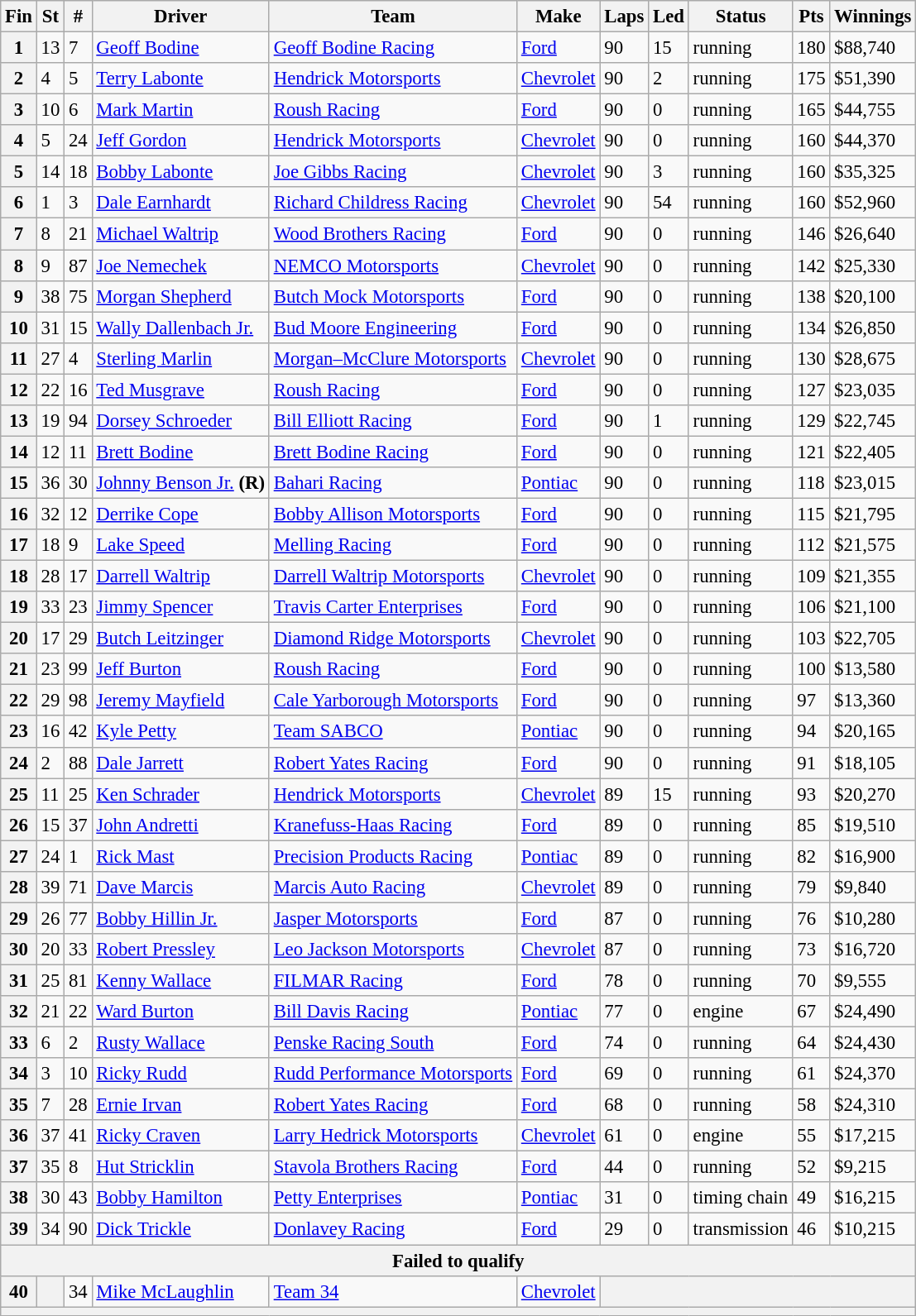<table class="wikitable" style="font-size:95%">
<tr>
<th>Fin</th>
<th>St</th>
<th>#</th>
<th>Driver</th>
<th>Team</th>
<th>Make</th>
<th>Laps</th>
<th>Led</th>
<th>Status</th>
<th>Pts</th>
<th>Winnings</th>
</tr>
<tr>
<th>1</th>
<td>13</td>
<td>7</td>
<td><a href='#'>Geoff Bodine</a></td>
<td><a href='#'>Geoff Bodine Racing</a></td>
<td><a href='#'>Ford</a></td>
<td>90</td>
<td>15</td>
<td>running</td>
<td>180</td>
<td>$88,740</td>
</tr>
<tr>
<th>2</th>
<td>4</td>
<td>5</td>
<td><a href='#'>Terry Labonte</a></td>
<td><a href='#'>Hendrick Motorsports</a></td>
<td><a href='#'>Chevrolet</a></td>
<td>90</td>
<td>2</td>
<td>running</td>
<td>175</td>
<td>$51,390</td>
</tr>
<tr>
<th>3</th>
<td>10</td>
<td>6</td>
<td><a href='#'>Mark Martin</a></td>
<td><a href='#'>Roush Racing</a></td>
<td><a href='#'>Ford</a></td>
<td>90</td>
<td>0</td>
<td>running</td>
<td>165</td>
<td>$44,755</td>
</tr>
<tr>
<th>4</th>
<td>5</td>
<td>24</td>
<td><a href='#'>Jeff Gordon</a></td>
<td><a href='#'>Hendrick Motorsports</a></td>
<td><a href='#'>Chevrolet</a></td>
<td>90</td>
<td>0</td>
<td>running</td>
<td>160</td>
<td>$44,370</td>
</tr>
<tr>
<th>5</th>
<td>14</td>
<td>18</td>
<td><a href='#'>Bobby Labonte</a></td>
<td><a href='#'>Joe Gibbs Racing</a></td>
<td><a href='#'>Chevrolet</a></td>
<td>90</td>
<td>3</td>
<td>running</td>
<td>160</td>
<td>$35,325</td>
</tr>
<tr>
<th>6</th>
<td>1</td>
<td>3</td>
<td><a href='#'>Dale Earnhardt</a></td>
<td><a href='#'>Richard Childress Racing</a></td>
<td><a href='#'>Chevrolet</a></td>
<td>90</td>
<td>54</td>
<td>running</td>
<td>160</td>
<td>$52,960</td>
</tr>
<tr>
<th>7</th>
<td>8</td>
<td>21</td>
<td><a href='#'>Michael Waltrip</a></td>
<td><a href='#'>Wood Brothers Racing</a></td>
<td><a href='#'>Ford</a></td>
<td>90</td>
<td>0</td>
<td>running</td>
<td>146</td>
<td>$26,640</td>
</tr>
<tr>
<th>8</th>
<td>9</td>
<td>87</td>
<td><a href='#'>Joe Nemechek</a></td>
<td><a href='#'>NEMCO Motorsports</a></td>
<td><a href='#'>Chevrolet</a></td>
<td>90</td>
<td>0</td>
<td>running</td>
<td>142</td>
<td>$25,330</td>
</tr>
<tr>
<th>9</th>
<td>38</td>
<td>75</td>
<td><a href='#'>Morgan Shepherd</a></td>
<td><a href='#'>Butch Mock Motorsports</a></td>
<td><a href='#'>Ford</a></td>
<td>90</td>
<td>0</td>
<td>running</td>
<td>138</td>
<td>$20,100</td>
</tr>
<tr>
<th>10</th>
<td>31</td>
<td>15</td>
<td><a href='#'>Wally Dallenbach Jr.</a></td>
<td><a href='#'>Bud Moore Engineering</a></td>
<td><a href='#'>Ford</a></td>
<td>90</td>
<td>0</td>
<td>running</td>
<td>134</td>
<td>$26,850</td>
</tr>
<tr>
<th>11</th>
<td>27</td>
<td>4</td>
<td><a href='#'>Sterling Marlin</a></td>
<td><a href='#'>Morgan–McClure Motorsports</a></td>
<td><a href='#'>Chevrolet</a></td>
<td>90</td>
<td>0</td>
<td>running</td>
<td>130</td>
<td>$28,675</td>
</tr>
<tr>
<th>12</th>
<td>22</td>
<td>16</td>
<td><a href='#'>Ted Musgrave</a></td>
<td><a href='#'>Roush Racing</a></td>
<td><a href='#'>Ford</a></td>
<td>90</td>
<td>0</td>
<td>running</td>
<td>127</td>
<td>$23,035</td>
</tr>
<tr>
<th>13</th>
<td>19</td>
<td>94</td>
<td><a href='#'>Dorsey Schroeder</a></td>
<td><a href='#'>Bill Elliott Racing</a></td>
<td><a href='#'>Ford</a></td>
<td>90</td>
<td>1</td>
<td>running</td>
<td>129</td>
<td>$22,745</td>
</tr>
<tr>
<th>14</th>
<td>12</td>
<td>11</td>
<td><a href='#'>Brett Bodine</a></td>
<td><a href='#'>Brett Bodine Racing</a></td>
<td><a href='#'>Ford</a></td>
<td>90</td>
<td>0</td>
<td>running</td>
<td>121</td>
<td>$22,405</td>
</tr>
<tr>
<th>15</th>
<td>36</td>
<td>30</td>
<td><a href='#'>Johnny Benson Jr.</a> <strong>(R)</strong></td>
<td><a href='#'>Bahari Racing</a></td>
<td><a href='#'>Pontiac</a></td>
<td>90</td>
<td>0</td>
<td>running</td>
<td>118</td>
<td>$23,015</td>
</tr>
<tr>
<th>16</th>
<td>32</td>
<td>12</td>
<td><a href='#'>Derrike Cope</a></td>
<td><a href='#'>Bobby Allison Motorsports</a></td>
<td><a href='#'>Ford</a></td>
<td>90</td>
<td>0</td>
<td>running</td>
<td>115</td>
<td>$21,795</td>
</tr>
<tr>
<th>17</th>
<td>18</td>
<td>9</td>
<td><a href='#'>Lake Speed</a></td>
<td><a href='#'>Melling Racing</a></td>
<td><a href='#'>Ford</a></td>
<td>90</td>
<td>0</td>
<td>running</td>
<td>112</td>
<td>$21,575</td>
</tr>
<tr>
<th>18</th>
<td>28</td>
<td>17</td>
<td><a href='#'>Darrell Waltrip</a></td>
<td><a href='#'>Darrell Waltrip Motorsports</a></td>
<td><a href='#'>Chevrolet</a></td>
<td>90</td>
<td>0</td>
<td>running</td>
<td>109</td>
<td>$21,355</td>
</tr>
<tr>
<th>19</th>
<td>33</td>
<td>23</td>
<td><a href='#'>Jimmy Spencer</a></td>
<td><a href='#'>Travis Carter Enterprises</a></td>
<td><a href='#'>Ford</a></td>
<td>90</td>
<td>0</td>
<td>running</td>
<td>106</td>
<td>$21,100</td>
</tr>
<tr>
<th>20</th>
<td>17</td>
<td>29</td>
<td><a href='#'>Butch Leitzinger</a></td>
<td><a href='#'>Diamond Ridge Motorsports</a></td>
<td><a href='#'>Chevrolet</a></td>
<td>90</td>
<td>0</td>
<td>running</td>
<td>103</td>
<td>$22,705</td>
</tr>
<tr>
<th>21</th>
<td>23</td>
<td>99</td>
<td><a href='#'>Jeff Burton</a></td>
<td><a href='#'>Roush Racing</a></td>
<td><a href='#'>Ford</a></td>
<td>90</td>
<td>0</td>
<td>running</td>
<td>100</td>
<td>$13,580</td>
</tr>
<tr>
<th>22</th>
<td>29</td>
<td>98</td>
<td><a href='#'>Jeremy Mayfield</a></td>
<td><a href='#'>Cale Yarborough Motorsports</a></td>
<td><a href='#'>Ford</a></td>
<td>90</td>
<td>0</td>
<td>running</td>
<td>97</td>
<td>$13,360</td>
</tr>
<tr>
<th>23</th>
<td>16</td>
<td>42</td>
<td><a href='#'>Kyle Petty</a></td>
<td><a href='#'>Team SABCO</a></td>
<td><a href='#'>Pontiac</a></td>
<td>90</td>
<td>0</td>
<td>running</td>
<td>94</td>
<td>$20,165</td>
</tr>
<tr>
<th>24</th>
<td>2</td>
<td>88</td>
<td><a href='#'>Dale Jarrett</a></td>
<td><a href='#'>Robert Yates Racing</a></td>
<td><a href='#'>Ford</a></td>
<td>90</td>
<td>0</td>
<td>running</td>
<td>91</td>
<td>$18,105</td>
</tr>
<tr>
<th>25</th>
<td>11</td>
<td>25</td>
<td><a href='#'>Ken Schrader</a></td>
<td><a href='#'>Hendrick Motorsports</a></td>
<td><a href='#'>Chevrolet</a></td>
<td>89</td>
<td>15</td>
<td>running</td>
<td>93</td>
<td>$20,270</td>
</tr>
<tr>
<th>26</th>
<td>15</td>
<td>37</td>
<td><a href='#'>John Andretti</a></td>
<td><a href='#'>Kranefuss-Haas Racing</a></td>
<td><a href='#'>Ford</a></td>
<td>89</td>
<td>0</td>
<td>running</td>
<td>85</td>
<td>$19,510</td>
</tr>
<tr>
<th>27</th>
<td>24</td>
<td>1</td>
<td><a href='#'>Rick Mast</a></td>
<td><a href='#'>Precision Products Racing</a></td>
<td><a href='#'>Pontiac</a></td>
<td>89</td>
<td>0</td>
<td>running</td>
<td>82</td>
<td>$16,900</td>
</tr>
<tr>
<th>28</th>
<td>39</td>
<td>71</td>
<td><a href='#'>Dave Marcis</a></td>
<td><a href='#'>Marcis Auto Racing</a></td>
<td><a href='#'>Chevrolet</a></td>
<td>89</td>
<td>0</td>
<td>running</td>
<td>79</td>
<td>$9,840</td>
</tr>
<tr>
<th>29</th>
<td>26</td>
<td>77</td>
<td><a href='#'>Bobby Hillin Jr.</a></td>
<td><a href='#'>Jasper Motorsports</a></td>
<td><a href='#'>Ford</a></td>
<td>87</td>
<td>0</td>
<td>running</td>
<td>76</td>
<td>$10,280</td>
</tr>
<tr>
<th>30</th>
<td>20</td>
<td>33</td>
<td><a href='#'>Robert Pressley</a></td>
<td><a href='#'>Leo Jackson Motorsports</a></td>
<td><a href='#'>Chevrolet</a></td>
<td>87</td>
<td>0</td>
<td>running</td>
<td>73</td>
<td>$16,720</td>
</tr>
<tr>
<th>31</th>
<td>25</td>
<td>81</td>
<td><a href='#'>Kenny Wallace</a></td>
<td><a href='#'>FILMAR Racing</a></td>
<td><a href='#'>Ford</a></td>
<td>78</td>
<td>0</td>
<td>running</td>
<td>70</td>
<td>$9,555</td>
</tr>
<tr>
<th>32</th>
<td>21</td>
<td>22</td>
<td><a href='#'>Ward Burton</a></td>
<td><a href='#'>Bill Davis Racing</a></td>
<td><a href='#'>Pontiac</a></td>
<td>77</td>
<td>0</td>
<td>engine</td>
<td>67</td>
<td>$24,490</td>
</tr>
<tr>
<th>33</th>
<td>6</td>
<td>2</td>
<td><a href='#'>Rusty Wallace</a></td>
<td><a href='#'>Penske Racing South</a></td>
<td><a href='#'>Ford</a></td>
<td>74</td>
<td>0</td>
<td>running</td>
<td>64</td>
<td>$24,430</td>
</tr>
<tr>
<th>34</th>
<td>3</td>
<td>10</td>
<td><a href='#'>Ricky Rudd</a></td>
<td><a href='#'>Rudd Performance Motorsports</a></td>
<td><a href='#'>Ford</a></td>
<td>69</td>
<td>0</td>
<td>running</td>
<td>61</td>
<td>$24,370</td>
</tr>
<tr>
<th>35</th>
<td>7</td>
<td>28</td>
<td><a href='#'>Ernie Irvan</a></td>
<td><a href='#'>Robert Yates Racing</a></td>
<td><a href='#'>Ford</a></td>
<td>68</td>
<td>0</td>
<td>running</td>
<td>58</td>
<td>$24,310</td>
</tr>
<tr>
<th>36</th>
<td>37</td>
<td>41</td>
<td><a href='#'>Ricky Craven</a></td>
<td><a href='#'>Larry Hedrick Motorsports</a></td>
<td><a href='#'>Chevrolet</a></td>
<td>61</td>
<td>0</td>
<td>engine</td>
<td>55</td>
<td>$17,215</td>
</tr>
<tr>
<th>37</th>
<td>35</td>
<td>8</td>
<td><a href='#'>Hut Stricklin</a></td>
<td><a href='#'>Stavola Brothers Racing</a></td>
<td><a href='#'>Ford</a></td>
<td>44</td>
<td>0</td>
<td>running</td>
<td>52</td>
<td>$9,215</td>
</tr>
<tr>
<th>38</th>
<td>30</td>
<td>43</td>
<td><a href='#'>Bobby Hamilton</a></td>
<td><a href='#'>Petty Enterprises</a></td>
<td><a href='#'>Pontiac</a></td>
<td>31</td>
<td>0</td>
<td>timing chain</td>
<td>49</td>
<td>$16,215</td>
</tr>
<tr>
<th>39</th>
<td>34</td>
<td>90</td>
<td><a href='#'>Dick Trickle</a></td>
<td><a href='#'>Donlavey Racing</a></td>
<td><a href='#'>Ford</a></td>
<td>29</td>
<td>0</td>
<td>transmission</td>
<td>46</td>
<td>$10,215</td>
</tr>
<tr>
<th colspan="11">Failed to qualify</th>
</tr>
<tr>
<th>40</th>
<th></th>
<td>34</td>
<td><a href='#'>Mike McLaughlin</a></td>
<td><a href='#'>Team 34</a></td>
<td><a href='#'>Chevrolet</a></td>
<th colspan="5"></th>
</tr>
<tr>
<th colspan="11"></th>
</tr>
</table>
